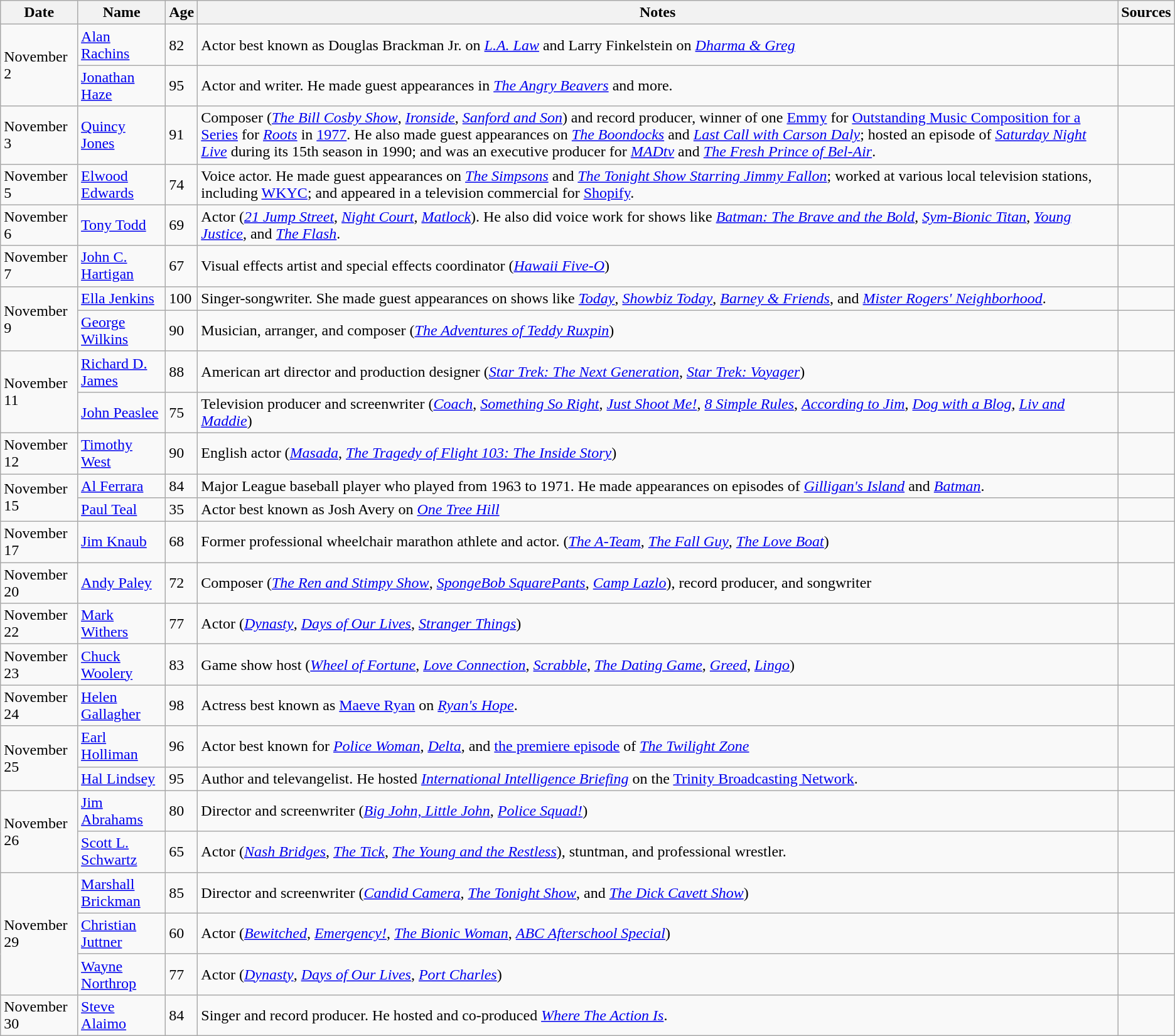<table class="wikitable sortable">
<tr>
<th>Date</th>
<th>Name</th>
<th>Age</th>
<th>Notes</th>
<th>Sources</th>
</tr>
<tr>
<td rowspan="2">November 2</td>
<td><a href='#'>Alan Rachins</a></td>
<td>82</td>
<td>Actor best known as Douglas Brackman Jr. on <em><a href='#'>L.A. Law</a></em> and Larry Finkelstein on <em><a href='#'>Dharma & Greg</a></em></td>
<td></td>
</tr>
<tr>
<td><a href='#'>Jonathan Haze</a></td>
<td>95</td>
<td>Actor and writer. He made guest appearances in <em><a href='#'>The Angry Beavers</a></em> and more.</td>
<td></td>
</tr>
<tr>
<td>November 3</td>
<td><a href='#'>Quincy Jones</a></td>
<td>91</td>
<td>Composer (<em><a href='#'>The Bill Cosby Show</a></em>, <em><a href='#'>Ironside</a></em>, <em><a href='#'>Sanford and Son</a></em>) and record producer, winner of one <a href='#'>Emmy</a> for <a href='#'>Outstanding Music Composition for a Series</a> for <em><a href='#'>Roots</a></em> in <a href='#'>1977</a>. He also made guest appearances on <em><a href='#'>The Boondocks</a></em> and <em><a href='#'>Last Call with Carson Daly</a></em>; hosted an episode of <em><a href='#'>Saturday Night Live</a></em> during its 15th season in 1990; and was an executive producer for <em><a href='#'>MADtv</a></em> and <em><a href='#'>The Fresh Prince of Bel-Air</a></em>.</td>
<td></td>
</tr>
<tr>
<td>November 5</td>
<td><a href='#'>Elwood Edwards</a></td>
<td>74</td>
<td>Voice actor. He made guest appearances on <em><a href='#'>The Simpsons</a></em> and <em><a href='#'>The Tonight Show Starring Jimmy Fallon</a></em>; worked at various local television stations, including <a href='#'>WKYC</a>; and appeared in a television commercial for <a href='#'>Shopify</a>.</td>
<td></td>
</tr>
<tr>
<td>November 6</td>
<td><a href='#'>Tony Todd</a></td>
<td>69</td>
<td>Actor (<em><a href='#'>21 Jump Street</a></em>, <em><a href='#'>Night Court</a></em>, <em><a href='#'>Matlock</a></em>). He also did voice work for shows like <em><a href='#'>Batman: The Brave and the Bold</a></em>, <em><a href='#'>Sym-Bionic Titan</a></em>, <em><a href='#'>Young Justice</a></em>, and <em><a href='#'>The Flash</a></em>.</td>
<td></td>
</tr>
<tr>
<td>November 7</td>
<td><a href='#'>John C. Hartigan</a></td>
<td>67</td>
<td>Visual effects artist and special effects coordinator (<em><a href='#'>Hawaii Five-O</a></em>)</td>
<td></td>
</tr>
<tr>
<td rowspan="2">November 9</td>
<td><a href='#'>Ella Jenkins</a></td>
<td>100</td>
<td>Singer-songwriter. She made guest appearances on shows like <em><a href='#'>Today</a></em>, <em><a href='#'>Showbiz Today</a></em>, <em><a href='#'>Barney & Friends</a></em>, and <em><a href='#'>Mister Rogers' Neighborhood</a></em>.</td>
<td></td>
</tr>
<tr>
<td><a href='#'>George Wilkins</a></td>
<td>90</td>
<td>Musician, arranger, and composer (<em><a href='#'>The Adventures of Teddy Ruxpin</a></em>)</td>
<td></td>
</tr>
<tr>
<td rowspan="2">November 11</td>
<td><a href='#'>Richard D. James</a></td>
<td>88</td>
<td>American art director and production designer (<em><a href='#'>Star Trek: The Next Generation</a></em>, <em><a href='#'>Star Trek: Voyager</a></em>)</td>
<td></td>
</tr>
<tr>
<td><a href='#'>John Peaslee</a></td>
<td>75</td>
<td>Television producer and screenwriter (<em><a href='#'>Coach</a></em>, <em><a href='#'>Something So Right</a></em>, <em><a href='#'>Just Shoot Me!</a></em>, <em><a href='#'>8 Simple Rules</a></em>, <em><a href='#'>According to Jim</a></em>, <em><a href='#'>Dog with a Blog</a></em>, <em><a href='#'>Liv and Maddie</a></em>)</td>
<td></td>
</tr>
<tr>
<td>November 12</td>
<td><a href='#'>Timothy West</a></td>
<td>90</td>
<td>English actor (<em><a href='#'>Masada</a></em>, <em><a href='#'>The Tragedy of Flight 103: The Inside Story</a></em>)</td>
<td></td>
</tr>
<tr>
<td rowspan=2">November 15</td>
<td><a href='#'>Al Ferrara</a></td>
<td>84</td>
<td>Major League baseball player who played from 1963 to 1971. He made appearances on episodes of <em><a href='#'>Gilligan's Island</a></em> and <em><a href='#'>Batman</a></em>.</td>
<td></td>
</tr>
<tr>
<td><a href='#'>Paul Teal</a></td>
<td>35</td>
<td>Actor best known as Josh Avery on <em><a href='#'>One Tree Hill</a></em></td>
<td></td>
</tr>
<tr>
<td>November 17</td>
<td><a href='#'>Jim Knaub</a></td>
<td>68</td>
<td>Former professional wheelchair marathon athlete and actor. (<em><a href='#'>The A-Team</a></em>, <em><a href='#'>The Fall Guy</a></em>, <em><a href='#'>The Love Boat</a></em>)</td>
<td></td>
</tr>
<tr>
<td>November 20</td>
<td><a href='#'>Andy Paley</a></td>
<td>72</td>
<td>Composer (<em><a href='#'>The Ren and Stimpy Show</a></em>, <em><a href='#'>SpongeBob SquarePants</a></em>, <em><a href='#'>Camp Lazlo</a></em>), record producer, and songwriter</td>
<td></td>
</tr>
<tr>
<td>November 22</td>
<td><a href='#'>Mark Withers</a></td>
<td>77</td>
<td>Actor (<em><a href='#'>Dynasty</a></em>, <em><a href='#'>Days of Our Lives</a></em>, <em><a href='#'>Stranger Things</a></em>)</td>
<td></td>
</tr>
<tr>
<td>November 23</td>
<td><a href='#'>Chuck Woolery</a></td>
<td>83</td>
<td>Game show host (<em><a href='#'>Wheel of Fortune</a></em>, <em><a href='#'>Love Connection</a></em>, <em><a href='#'>Scrabble</a></em>, <em><a href='#'>The Dating Game</a></em>, <em><a href='#'>Greed</a></em>, <em><a href='#'>Lingo</a></em>)</td>
<td></td>
</tr>
<tr>
<td>November 24</td>
<td><a href='#'>Helen Gallagher</a></td>
<td>98</td>
<td>Actress best known as <a href='#'>Maeve Ryan</a> on <em><a href='#'>Ryan's Hope</a></em>.</td>
<td></td>
</tr>
<tr>
<td rowspan=2>November 25</td>
<td><a href='#'>Earl Holliman</a></td>
<td>96</td>
<td>Actor best known for <em><a href='#'>Police Woman</a></em>, <em><a href='#'>Delta</a></em>, and <a href='#'>the premiere episode</a> of <em><a href='#'>The Twilight Zone</a></em></td>
<td></td>
</tr>
<tr>
<td><a href='#'>Hal Lindsey</a></td>
<td>95</td>
<td>Author and televangelist. He hosted <em><a href='#'>International Intelligence Briefing</a></em> on the <a href='#'>Trinity Broadcasting Network</a>.</td>
<td></td>
</tr>
<tr>
<td rowspan="2">November 26</td>
<td><a href='#'>Jim Abrahams</a></td>
<td>80</td>
<td>Director and screenwriter (<em><a href='#'>Big John, Little John</a></em>, <em><a href='#'>Police Squad!</a></em>)</td>
<td></td>
</tr>
<tr>
<td><a href='#'>Scott L. Schwartz</a></td>
<td>65</td>
<td>Actor (<em><a href='#'>Nash Bridges</a></em>, <em><a href='#'>The Tick</a></em>, <em><a href='#'>The Young and the Restless</a></em>), stuntman, and professional wrestler.</td>
<td></td>
</tr>
<tr>
<td rowspan="3">November 29</td>
<td><a href='#'>Marshall Brickman</a></td>
<td>85</td>
<td>Director and screenwriter (<em><a href='#'>Candid Camera</a></em>, <em><a href='#'>The Tonight Show</a></em>, and <em><a href='#'>The Dick Cavett Show</a></em>)</td>
<td></td>
</tr>
<tr>
<td><a href='#'>Christian Juttner</a></td>
<td>60</td>
<td>Actor (<em><a href='#'>Bewitched</a></em>, <em><a href='#'>Emergency!</a></em>, <em><a href='#'>The Bionic Woman</a></em>, <em><a href='#'>ABC Afterschool Special</a></em>)</td>
<td></td>
</tr>
<tr>
<td><a href='#'>Wayne Northrop</a></td>
<td>77</td>
<td>Actor (<em><a href='#'>Dynasty</a></em>, <em><a href='#'>Days of Our Lives</a></em>, <em><a href='#'>Port Charles</a></em>)</td>
<td></td>
</tr>
<tr>
<td>November 30</td>
<td><a href='#'>Steve Alaimo</a></td>
<td>84</td>
<td>Singer and record producer. He hosted and co-produced <em><a href='#'>Where The Action Is</a></em>.</td>
<td></td>
</tr>
</table>
